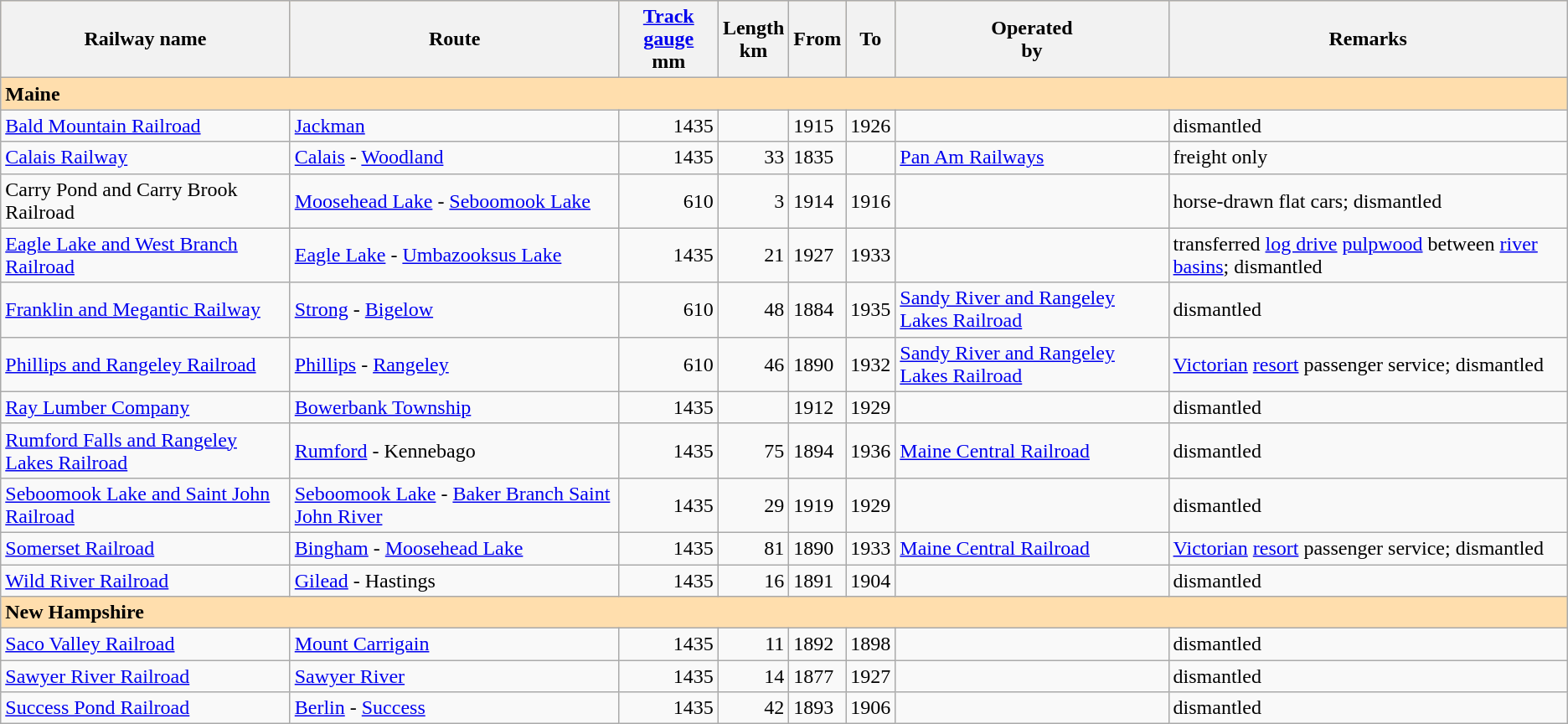<table class="wikitable">
<tr style="background:#ffdead;">
<th>Railway name</th>
<th>Route</th>
<th><a href='#'>Track gauge</a><br>mm</th>
<th>Length<br>km</th>
<th>From</th>
<th>To</th>
<th>Operated<br>by</th>
<th>Remarks</th>
</tr>
<tr>
<td colspan="10" style="background:#ffdead;"><strong>Maine</strong></td>
</tr>
<tr>
<td><a href='#'>Bald Mountain Railroad</a></td>
<td><a href='#'>Jackman</a></td>
<td align=right>1435</td>
<td align=right></td>
<td>1915</td>
<td>1926</td>
<td></td>
<td>dismantled</td>
</tr>
<tr>
<td><a href='#'>Calais Railway</a></td>
<td><a href='#'>Calais</a> - <a href='#'>Woodland</a></td>
<td align=right>1435</td>
<td align=right>33</td>
<td>1835</td>
<td></td>
<td><a href='#'>Pan Am Railways</a></td>
<td>freight only</td>
</tr>
<tr>
<td>Carry Pond and Carry Brook Railroad</td>
<td><a href='#'>Moosehead Lake</a> - <a href='#'>Seboomook Lake</a></td>
<td align=right>610</td>
<td align=right>3</td>
<td>1914</td>
<td>1916</td>
<td></td>
<td>horse-drawn flat cars; dismantled</td>
</tr>
<tr>
<td><a href='#'>Eagle Lake and West Branch Railroad</a></td>
<td><a href='#'>Eagle Lake</a> - <a href='#'>Umbazooksus Lake</a></td>
<td align=right>1435</td>
<td align=right>21</td>
<td>1927</td>
<td>1933</td>
<td></td>
<td>transferred <a href='#'>log drive</a> <a href='#'>pulpwood</a> between <a href='#'>river basins</a>; dismantled</td>
</tr>
<tr>
<td><a href='#'>Franklin and Megantic Railway</a></td>
<td><a href='#'>Strong</a> - <a href='#'>Bigelow</a></td>
<td align=right>610</td>
<td align=right>48</td>
<td>1884</td>
<td>1935</td>
<td><a href='#'>Sandy River and Rangeley Lakes Railroad</a></td>
<td>dismantled</td>
</tr>
<tr>
<td><a href='#'>Phillips and Rangeley Railroad</a></td>
<td><a href='#'>Phillips</a> - <a href='#'>Rangeley</a></td>
<td align=right>610</td>
<td align=right>46</td>
<td>1890</td>
<td>1932</td>
<td><a href='#'>Sandy River and Rangeley Lakes Railroad</a></td>
<td><a href='#'>Victorian</a> <a href='#'>resort</a> passenger service; dismantled</td>
</tr>
<tr>
<td><a href='#'>Ray Lumber Company</a></td>
<td><a href='#'>Bowerbank Township</a></td>
<td align=right>1435</td>
<td align=right></td>
<td>1912</td>
<td>1929</td>
<td></td>
<td>dismantled</td>
</tr>
<tr>
<td><a href='#'>Rumford Falls and Rangeley Lakes Railroad</a></td>
<td><a href='#'>Rumford</a> - Kennebago</td>
<td align=right>1435</td>
<td align=right>75</td>
<td>1894</td>
<td>1936</td>
<td><a href='#'>Maine Central Railroad</a></td>
<td>dismantled</td>
</tr>
<tr>
<td><a href='#'>Seboomook Lake and Saint John Railroad</a></td>
<td><a href='#'>Seboomook Lake</a> - <a href='#'>Baker Branch Saint John River</a></td>
<td align=right>1435</td>
<td align=right>29</td>
<td>1919</td>
<td>1929</td>
<td></td>
<td>dismantled</td>
</tr>
<tr>
<td><a href='#'>Somerset Railroad</a></td>
<td><a href='#'>Bingham</a> - <a href='#'>Moosehead Lake</a></td>
<td align=right>1435</td>
<td align=right>81</td>
<td>1890</td>
<td>1933</td>
<td><a href='#'>Maine Central Railroad</a></td>
<td><a href='#'>Victorian</a> <a href='#'>resort</a> passenger service; dismantled</td>
</tr>
<tr>
<td><a href='#'>Wild River Railroad</a></td>
<td><a href='#'>Gilead</a> - Hastings</td>
<td align=right>1435</td>
<td align=right>16</td>
<td>1891</td>
<td>1904</td>
<td></td>
<td>dismantled</td>
</tr>
<tr>
<td colspan="10" style="background:#ffdead;"><strong>New Hampshire</strong></td>
</tr>
<tr>
<td><a href='#'>Saco Valley Railroad</a></td>
<td><a href='#'>Mount Carrigain</a></td>
<td align=right>1435</td>
<td align=right>11</td>
<td>1892</td>
<td>1898</td>
<td></td>
<td>dismantled</td>
</tr>
<tr>
<td><a href='#'>Sawyer River Railroad</a></td>
<td><a href='#'>Sawyer River</a></td>
<td align=right>1435</td>
<td align=right>14</td>
<td>1877</td>
<td>1927</td>
<td></td>
<td>dismantled</td>
</tr>
<tr>
<td><a href='#'>Success Pond Railroad</a></td>
<td><a href='#'>Berlin</a> - <a href='#'>Success</a></td>
<td align=right>1435</td>
<td align=right>42</td>
<td>1893</td>
<td>1906</td>
<td></td>
<td>dismantled</td>
</tr>
</table>
